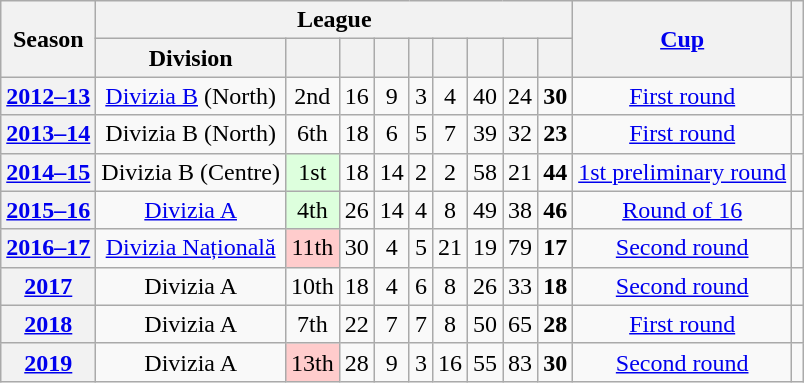<table class="wikitable plainrowheaders" style="text-align: center;">
<tr>
<th rowspan=2 scope=col>Season</th>
<th colspan=9>League</th>
<th rowspan=2 scope=col><a href='#'>Cup</a></th>
<th rowspan=2 scope=col></th>
</tr>
<tr>
<th scope=col>Division</th>
<th scope=col></th>
<th scope=col></th>
<th scope=col></th>
<th scope=col></th>
<th scope=col></th>
<th scope=col></th>
<th scope=col></th>
<th scope=col></th>
</tr>
<tr>
<th scope="row"><a href='#'>2012–13</a></th>
<td><a href='#'>Divizia B</a> (North)</td>
<td>2nd</td>
<td>16</td>
<td>9</td>
<td>3</td>
<td>4</td>
<td>40</td>
<td>24</td>
<td><strong>30</strong></td>
<td><a href='#'>First round</a></td>
<td></td>
</tr>
<tr>
<th scope="row"><a href='#'>2013–14</a></th>
<td>Divizia B (North)</td>
<td>6th</td>
<td>18</td>
<td>6</td>
<td>5</td>
<td>7</td>
<td>39</td>
<td>32</td>
<td><strong>23</strong></td>
<td><a href='#'>First round</a></td>
<td></td>
</tr>
<tr>
<th scope="row"><a href='#'>2014–15</a></th>
<td>Divizia B (Centre)</td>
<td bgcolor="#ddffdd"> 1st</td>
<td>18</td>
<td>14</td>
<td>2</td>
<td>2</td>
<td>58</td>
<td>21</td>
<td><strong>44</strong></td>
<td><a href='#'>1st preliminary round</a></td>
<td></td>
</tr>
<tr>
<th scope="row"><a href='#'>2015–16</a></th>
<td><a href='#'>Divizia A</a></td>
<td bgcolor="#ddffdd"> 4th</td>
<td>26</td>
<td>14</td>
<td>4</td>
<td>8</td>
<td>49</td>
<td>38</td>
<td><strong>46</strong></td>
<td><a href='#'>Round of 16</a></td>
<td></td>
</tr>
<tr>
<th scope="row"><a href='#'>2016–17</a></th>
<td><a href='#'>Divizia Națională</a></td>
<td bgcolor="#FFCCCC"> 11th</td>
<td>30</td>
<td>4</td>
<td>5</td>
<td>21</td>
<td>19</td>
<td>79</td>
<td><strong>17</strong></td>
<td><a href='#'>Second round</a></td>
<td></td>
</tr>
<tr>
<th scope="row"><a href='#'>2017</a></th>
<td>Divizia A</td>
<td>10th</td>
<td>18</td>
<td>4</td>
<td>6</td>
<td>8</td>
<td>26</td>
<td>33</td>
<td><strong>18</strong></td>
<td><a href='#'>Second round</a></td>
<td></td>
</tr>
<tr>
<th scope="row"><a href='#'>2018</a></th>
<td>Divizia A</td>
<td>7th</td>
<td>22</td>
<td>7</td>
<td>7</td>
<td>8</td>
<td>50</td>
<td>65</td>
<td><strong>28</strong></td>
<td><a href='#'>First round</a></td>
<td></td>
</tr>
<tr>
<th scope="row"><a href='#'>2019</a></th>
<td>Divizia A</td>
<td bgcolor="#FFCCCC"> 13th</td>
<td>28</td>
<td>9</td>
<td>3</td>
<td>16</td>
<td>55</td>
<td>83</td>
<td><strong>30</strong></td>
<td><a href='#'>Second round</a></td>
<td></td>
</tr>
</table>
